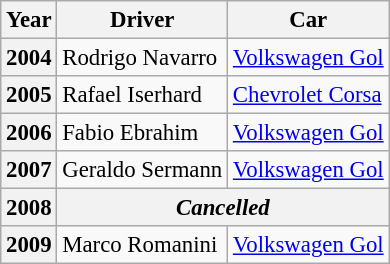<table class="wikitable" style="font-size: 95%;">
<tr>
<th>Year</th>
<th>Driver</th>
<th>Car</th>
</tr>
<tr>
<th>2004</th>
<td> Rodrigo Navarro</td>
<td><a href='#'>Volkswagen Gol</a></td>
</tr>
<tr>
<th>2005</th>
<td> Rafael Iserhard</td>
<td><a href='#'>Chevrolet Corsa</a></td>
</tr>
<tr>
<th>2006</th>
<td> Fabio Ebrahim</td>
<td><a href='#'>Volkswagen Gol</a></td>
</tr>
<tr>
<th>2007</th>
<td> Geraldo Sermann</td>
<td><a href='#'>Volkswagen Gol</a></td>
</tr>
<tr>
<th>2008</th>
<th colspan=2><em>Cancelled</em></th>
</tr>
<tr>
<th>2009</th>
<td> Marco Romanini</td>
<td><a href='#'>Volkswagen Gol</a></td>
</tr>
</table>
